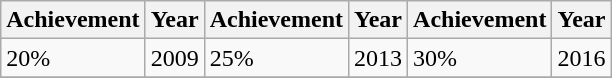<table class=wikitable>
<tr>
<th>Achievement</th>
<th>Year</th>
<th>Achievement</th>
<th>Year</th>
<th>Achievement</th>
<th>Year</th>
</tr>
<tr>
<td>20%</td>
<td>2009</td>
<td>25%</td>
<td>2013</td>
<td>30%</td>
<td>2016</td>
</tr>
<tr>
</tr>
</table>
